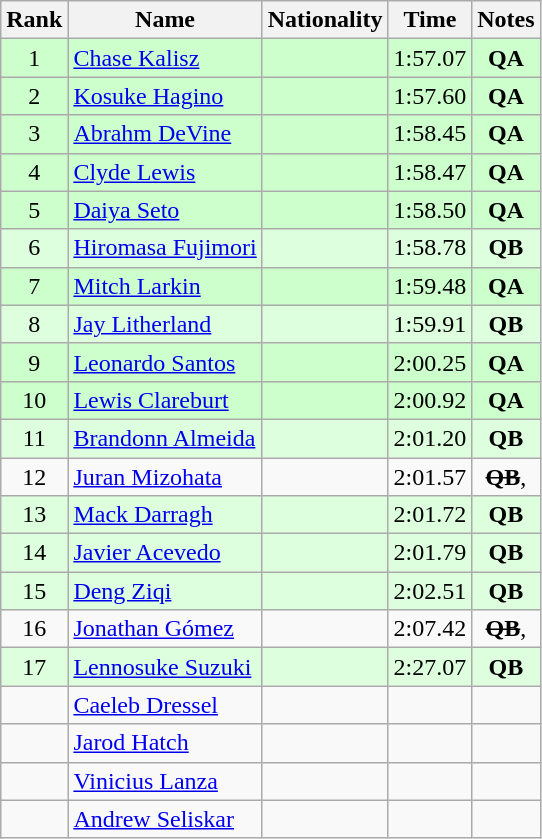<table class="wikitable sortable" style="text-align:center">
<tr>
<th>Rank</th>
<th>Name</th>
<th>Nationality</th>
<th>Time</th>
<th>Notes</th>
</tr>
<tr bgcolor=ccffcc>
<td>1</td>
<td align=left><a href='#'>Chase Kalisz</a></td>
<td align=left></td>
<td>1:57.07</td>
<td><strong>QA</strong></td>
</tr>
<tr bgcolor=ccffcc>
<td>2</td>
<td align=left><a href='#'>Kosuke Hagino</a></td>
<td align=left></td>
<td>1:57.60</td>
<td><strong>QA</strong></td>
</tr>
<tr bgcolor=ccffcc>
<td>3</td>
<td align=left><a href='#'>Abrahm DeVine</a></td>
<td align=left></td>
<td>1:58.45</td>
<td><strong>QA</strong></td>
</tr>
<tr bgcolor=ccffcc>
<td>4</td>
<td align=left><a href='#'>Clyde Lewis</a></td>
<td align=left></td>
<td>1:58.47</td>
<td><strong>QA</strong></td>
</tr>
<tr bgcolor=ccffcc>
<td>5</td>
<td align=left><a href='#'>Daiya Seto</a></td>
<td align=left></td>
<td>1:58.50</td>
<td><strong>QA</strong></td>
</tr>
<tr bgcolor=ddffdd>
<td>6</td>
<td align=left><a href='#'>Hiromasa Fujimori</a></td>
<td align=left></td>
<td>1:58.78</td>
<td><strong>QB</strong></td>
</tr>
<tr bgcolor=ccffcc>
<td>7</td>
<td align=left><a href='#'>Mitch Larkin</a></td>
<td align=left></td>
<td>1:59.48</td>
<td><strong>QA</strong></td>
</tr>
<tr bgcolor=ddffdd>
<td>8</td>
<td align=left><a href='#'>Jay Litherland</a></td>
<td align=left></td>
<td>1:59.91</td>
<td><strong>QB</strong></td>
</tr>
<tr bgcolor=ccffcc>
<td>9</td>
<td align=left><a href='#'>Leonardo Santos</a></td>
<td align=left></td>
<td>2:00.25</td>
<td><strong>QA</strong></td>
</tr>
<tr bgcolor=ccffcc>
<td>10</td>
<td align=left><a href='#'>Lewis Clareburt</a></td>
<td align=left></td>
<td>2:00.92</td>
<td><strong>QA</strong></td>
</tr>
<tr bgcolor=ddffdd>
<td>11</td>
<td align=left><a href='#'>Brandonn Almeida</a></td>
<td align=left></td>
<td>2:01.20</td>
<td><strong>QB</strong></td>
</tr>
<tr>
<td>12</td>
<td align=left><a href='#'>Juran Mizohata</a></td>
<td align=left></td>
<td>2:01.57</td>
<td><s><strong>QB</strong></s>, </td>
</tr>
<tr bgcolor=ddffdd>
<td>13</td>
<td align=left><a href='#'>Mack Darragh</a></td>
<td align=left></td>
<td>2:01.72</td>
<td><strong>QB</strong></td>
</tr>
<tr bgcolor=ddffdd>
<td>14</td>
<td align=left><a href='#'>Javier Acevedo</a></td>
<td align=left></td>
<td>2:01.79</td>
<td><strong>QB</strong></td>
</tr>
<tr bgcolor=ddffdd>
<td>15</td>
<td align=left><a href='#'>Deng Ziqi</a></td>
<td align=left></td>
<td>2:02.51</td>
<td><strong>QB</strong></td>
</tr>
<tr>
<td>16</td>
<td align=left><a href='#'>Jonathan Gómez</a></td>
<td align=left></td>
<td>2:07.42</td>
<td><s><strong>QB</strong></s>, </td>
</tr>
<tr bgcolor=ddffdd>
<td>17</td>
<td align=left><a href='#'>Lennosuke Suzuki</a></td>
<td align=left></td>
<td>2:27.07</td>
<td><strong>QB</strong></td>
</tr>
<tr>
<td></td>
<td align=left><a href='#'>Caeleb Dressel</a></td>
<td align=left></td>
<td></td>
<td></td>
</tr>
<tr>
<td></td>
<td align=left><a href='#'>Jarod Hatch</a></td>
<td align=left></td>
<td></td>
<td></td>
</tr>
<tr>
<td></td>
<td align=left><a href='#'>Vinicius Lanza</a></td>
<td align=left></td>
<td></td>
<td></td>
</tr>
<tr>
<td></td>
<td align=left><a href='#'>Andrew Seliskar</a></td>
<td align=left></td>
<td></td>
<td></td>
</tr>
</table>
